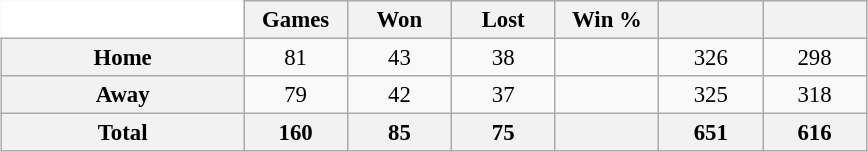<table class="wikitable" style="font-size:95%; text-align:center; width:38em; border:0;margin: 0.5em auto;">
<tr>
<td style="width:28%; background:#fff; border:0;"></td>
<th style="width:12%;">Games</th>
<th style="width:12%;">Won</th>
<th style="width:12%;">Lost</th>
<th style="width:12%;">Win %</th>
<th style="width:12%;"></th>
<th style="width:12%;"></th>
</tr>
<tr>
<th>Home</th>
<td>81</td>
<td>43</td>
<td>38</td>
<td></td>
<td>326</td>
<td>298</td>
</tr>
<tr>
<th>Away</th>
<td>79</td>
<td>42</td>
<td>37</td>
<td></td>
<td>325</td>
<td>318</td>
</tr>
<tr>
<th>Total</th>
<th>160</th>
<th>85</th>
<th>75</th>
<th></th>
<th>651</th>
<th>616</th>
</tr>
</table>
